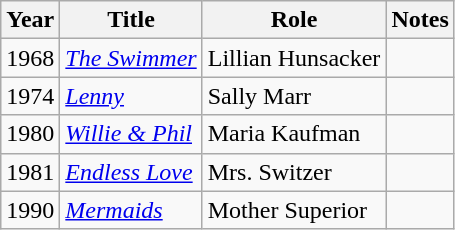<table class="wikitable">
<tr>
<th>Year</th>
<th>Title</th>
<th>Role</th>
<th>Notes</th>
</tr>
<tr>
<td>1968</td>
<td><em><a href='#'>The Swimmer</a></em></td>
<td>Lillian Hunsacker</td>
<td></td>
</tr>
<tr>
<td>1974</td>
<td><em><a href='#'>Lenny</a></em></td>
<td>Sally Marr</td>
<td></td>
</tr>
<tr>
<td>1980</td>
<td><em><a href='#'>Willie & Phil</a></em></td>
<td>Maria Kaufman</td>
<td></td>
</tr>
<tr>
<td>1981</td>
<td><em><a href='#'>Endless Love</a></em></td>
<td>Mrs. Switzer</td>
<td></td>
</tr>
<tr>
<td>1990</td>
<td><em><a href='#'>Mermaids</a></em></td>
<td>Mother Superior</td>
<td></td>
</tr>
</table>
